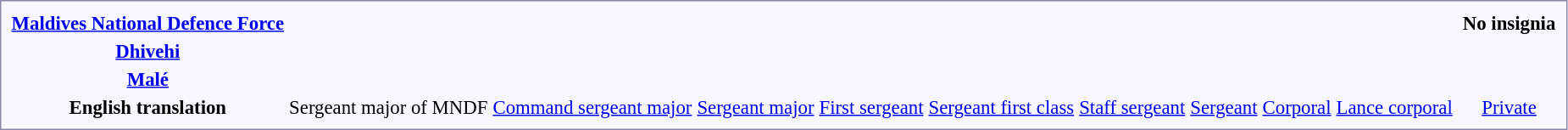<table style="border:1px solid #8888aa; background-color:#f7f8ff; padding:5px; font-size:95%; margin: 0px 12px 12px 0px; text-align:center;">
<tr>
<td><strong> <a href='#'>Maldives National Defence Force</a></strong></td>
<td colspan=2></td>
<td colspan=2></td>
<td colspan=2></td>
<td colspan=2></td>
<td colspan=2></td>
<td colspan=6></td>
<td colspan=6></td>
<td colspan=4></td>
<td colspan=2></td>
<td colspan=6 rowspan=4></td>
<td colspan=2><strong>No insignia</strong></td>
</tr>
<tr>
<td><strong><a href='#'>Dhivehi</a></strong></td>
<td colspan=2></td>
<td colspan=2></td>
<td colspan=2></td>
<td colspan=2></td>
<td colspan=2></td>
<td colspan=6></td>
<td colspan=6></td>
<td colspan=4></td>
<td colspan=2></td>
<td colspan=2></td>
</tr>
<tr>
<td><strong><a href='#'>Malé</a></strong></td>
<td colspan=2></td>
<td colspan=2></td>
<td colspan=2></td>
<td colspan=2></td>
<td colspan=2></td>
<td colspan=6></td>
<td colspan=6></td>
<td colspan=4></td>
<td colspan=2></td>
<td colspan=2></td>
</tr>
<tr>
<td><strong>English translation</strong></td>
<td colspan=2>Sergeant major of MNDF</td>
<td colspan=2><a href='#'>Command sergeant major</a></td>
<td colspan=2><a href='#'>Sergeant major</a></td>
<td colspan=2><a href='#'>First sergeant</a></td>
<td colspan=2><a href='#'>Sergeant first class</a></td>
<td colspan=6><a href='#'>Staff sergeant</a></td>
<td colspan=6><a href='#'>Sergeant</a></td>
<td colspan=4><a href='#'>Corporal</a></td>
<td colspan=2><a href='#'>Lance corporal</a></td>
<td colspan=2><a href='#'>Private</a></td>
</tr>
</table>
